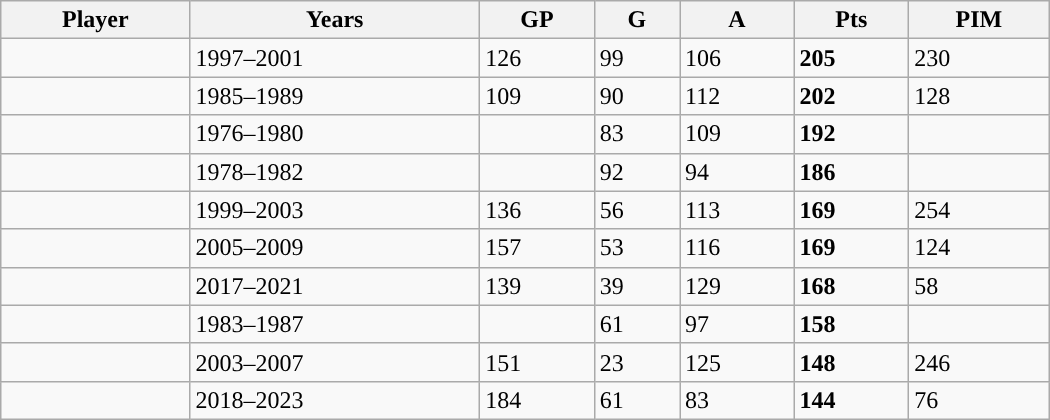<table class="wikitable sortable" width ="700" cellpadding="1" border="1" cellspacing="0">
<tr>
<th>Player</th>
<th>Years</th>
<th>GP</th>
<th>G</th>
<th>A</th>
<th>Pts</th>
<th>PIM</th>
</tr>
<tr>
<td></td>
<td>1997–2001</td>
<td>126</td>
<td>99</td>
<td>106</td>
<td><strong>205</strong></td>
<td>230</td>
</tr>
<tr>
<td></td>
<td>1985–1989</td>
<td>109</td>
<td>90</td>
<td>112</td>
<td><strong>202</strong></td>
<td>128</td>
</tr>
<tr>
<td></td>
<td>1976–1980</td>
<td></td>
<td>83</td>
<td>109</td>
<td><strong>192</strong></td>
<td></td>
</tr>
<tr>
<td></td>
<td>1978–1982</td>
<td></td>
<td>92</td>
<td>94</td>
<td><strong>186</strong></td>
<td></td>
</tr>
<tr>
<td></td>
<td>1999–2003</td>
<td>136</td>
<td>56</td>
<td>113</td>
<td><strong>169</strong></td>
<td>254</td>
</tr>
<tr>
<td></td>
<td>2005–2009</td>
<td>157</td>
<td>53</td>
<td>116</td>
<td><strong>169</strong></td>
<td>124</td>
</tr>
<tr>
<td></td>
<td>2017–2021</td>
<td>139</td>
<td>39</td>
<td>129</td>
<td><strong>168</strong></td>
<td>58</td>
</tr>
<tr>
<td></td>
<td>1983–1987</td>
<td></td>
<td>61</td>
<td>97</td>
<td><strong>158</strong></td>
<td></td>
</tr>
<tr>
<td></td>
<td>2003–2007</td>
<td>151</td>
<td>23</td>
<td>125</td>
<td><strong>148</strong></td>
<td>246</td>
</tr>
<tr>
<td></td>
<td>2018–2023</td>
<td>184</td>
<td>61</td>
<td>83</td>
<td><strong>144</strong></td>
<td>76</td>
</tr>
</table>
